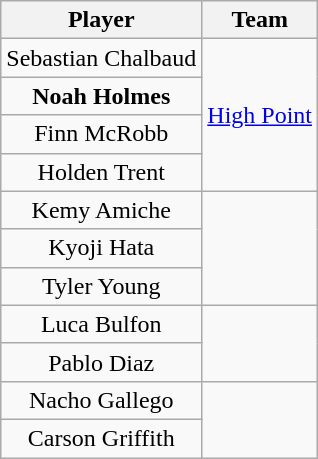<table class="wikitable" style="text-align:center">
<tr>
<th>Player</th>
<th>Team</th>
</tr>
<tr>
<td>Sebastian Chalbaud</td>
<td rowspan=4><a href='#'>High Point</a></td>
</tr>
<tr>
<td><strong>Noah Holmes</strong></td>
</tr>
<tr>
<td>Finn McRobb</td>
</tr>
<tr>
<td>Holden Trent</td>
</tr>
<tr>
<td>Kemy Amiche</td>
<td rowspan=3></td>
</tr>
<tr>
<td>Kyoji Hata</td>
</tr>
<tr>
<td>Tyler Young</td>
</tr>
<tr>
<td>Luca Bulfon</td>
<td rowspan=2></td>
</tr>
<tr>
<td>Pablo Diaz</td>
</tr>
<tr>
<td>Nacho Gallego</td>
<td rowspan=2></td>
</tr>
<tr>
<td>Carson Griffith</td>
</tr>
</table>
